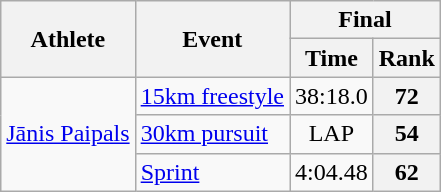<table class="wikitable">
<tr>
<th rowspan="2">Athlete</th>
<th rowspan="2">Event</th>
<th colspan="3">Final</th>
</tr>
<tr>
<th>Time</th>
<th>Rank</th>
</tr>
<tr>
<td rowspan="3"><a href='#'>Jānis Paipals</a></td>
<td><a href='#'>15km freestyle</a></td>
<td align="center">38:18.0</td>
<th align="center">72</th>
</tr>
<tr>
<td><a href='#'>30km pursuit</a></td>
<td align="center">LAP</td>
<th align="center">54</th>
</tr>
<tr>
<td><a href='#'>Sprint</a></td>
<td align="center">4:04.48</td>
<th align="center">62</th>
</tr>
</table>
